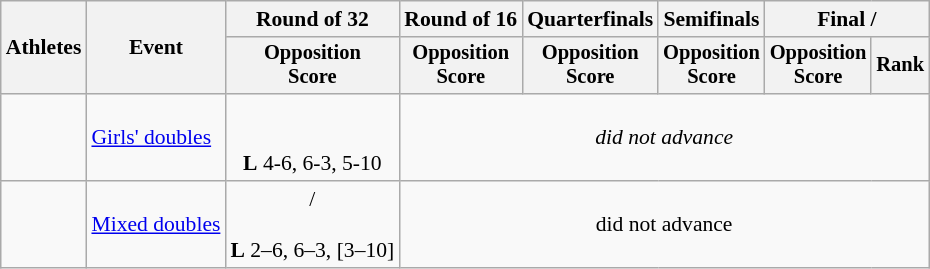<table class=wikitable style="font-size:90%">
<tr>
<th rowspan=2>Athletes</th>
<th rowspan=2>Event</th>
<th>Round of 32</th>
<th>Round of 16</th>
<th>Quarterfinals</th>
<th>Semifinals</th>
<th colspan=2>Final / </th>
</tr>
<tr style="font-size:95%">
<th>Opposition<br>Score</th>
<th>Opposition<br>Score</th>
<th>Opposition<br>Score</th>
<th>Opposition<br>Score</th>
<th>Opposition<br>Score</th>
<th>Rank</th>
</tr>
<tr align=center>
<td align=left><br></td>
<td align=left><a href='#'>Girls' doubles</a></td>
<td><br><br><strong>L</strong> 4-6, 6-3, 5-10</td>
<td Colspan=5><em>did not advance</em></td>
</tr>
<tr align=center>
<td align=left><br></td>
<td align=left><a href='#'>Mixed doubles</a></td>
<td> /<br><br><strong>L</strong> 2–6, 6–3, [3–10]</td>
<td colspan=5>did not advance</td>
</tr>
</table>
